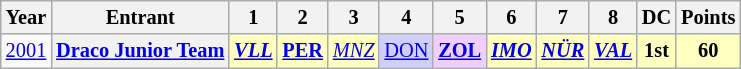<table class="wikitable" style="text-align:center; font-size:85%">
<tr>
<th>Year</th>
<th>Entrant</th>
<th>1</th>
<th>2</th>
<th>3</th>
<th>4</th>
<th>5</th>
<th>6</th>
<th>7</th>
<th>8</th>
<th>DC</th>
<th>Points</th>
</tr>
<tr>
<td><a href='#'>2001</a></td>
<th nowrap><a href='#'>Draco Junior Team</a></th>
<td style="background:#FFFFBF;"><strong><em><a href='#'>VLL</a></em></strong><br></td>
<td style="background:#FFFFBF;"><strong><a href='#'>PER</a></strong><br></td>
<td style="background:#FFFFBF;"><em><a href='#'>MNZ</a></em><br></td>
<td style="background:#CFCFFF;"><a href='#'>DON</a><br></td>
<td style="background:#EFCFFF;"><strong><a href='#'>ZOL</a></strong><br></td>
<td style="background:#FFFFBF;"><strong><em><a href='#'>IMO</a></em></strong><br></td>
<td style="background:#FFFFBF;"><strong><em><a href='#'>NÜR</a></em></strong><br></td>
<td style="background:#FFFFBF;"><strong><em><a href='#'>VAL</a></em></strong><br></td>
<th style="background:#FFFFBF;">1st</th>
<th style="background:#FFFFBF;">60</th>
</tr>
</table>
